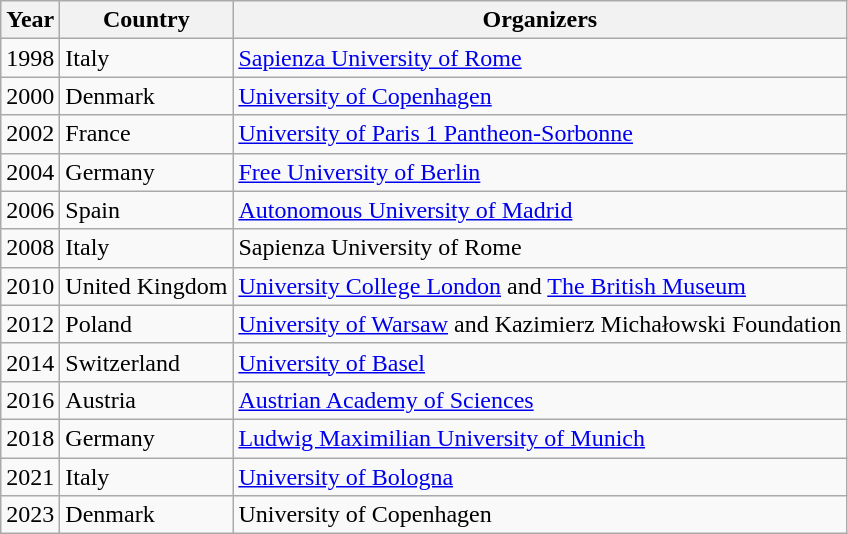<table class="wikitable">
<tr>
<th>Year</th>
<th>Country</th>
<th>Organizers</th>
</tr>
<tr>
<td>1998</td>
<td>Italy</td>
<td><a href='#'>Sapienza University of Rome</a></td>
</tr>
<tr>
<td>2000</td>
<td>Denmark</td>
<td><a href='#'>University of Copenhagen</a></td>
</tr>
<tr>
<td>2002</td>
<td>France</td>
<td><a href='#'>University of Paris 1 Pantheon-Sorbonne</a></td>
</tr>
<tr>
<td>2004</td>
<td>Germany</td>
<td><a href='#'>Free University of Berlin</a></td>
</tr>
<tr>
<td>2006</td>
<td>Spain</td>
<td><a href='#'>Autonomous University of Madrid</a></td>
</tr>
<tr>
<td>2008</td>
<td>Italy</td>
<td>Sapienza University of Rome</td>
</tr>
<tr>
<td>2010</td>
<td>United Kingdom</td>
<td><a href='#'>University College London</a> and <a href='#'>The British Museum</a></td>
</tr>
<tr>
<td>2012</td>
<td>Poland</td>
<td><a href='#'>University of Warsaw</a> and Kazimierz Michałowski Foundation</td>
</tr>
<tr>
<td>2014</td>
<td>Switzerland</td>
<td><a href='#'>University of Basel</a></td>
</tr>
<tr>
<td>2016</td>
<td>Austria</td>
<td><a href='#'>Austrian Academy of Sciences</a></td>
</tr>
<tr>
<td>2018</td>
<td>Germany</td>
<td><a href='#'>Ludwig Maximilian University of Munich</a></td>
</tr>
<tr>
<td>2021</td>
<td>Italy</td>
<td><a href='#'>University of Bologna</a></td>
</tr>
<tr>
<td>2023</td>
<td>Denmark</td>
<td>University of Copenhagen</td>
</tr>
</table>
